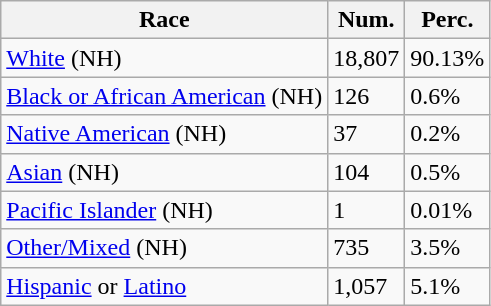<table class="wikitable">
<tr>
<th>Race</th>
<th>Num.</th>
<th>Perc.</th>
</tr>
<tr>
<td><a href='#'>White</a> (NH)</td>
<td>18,807</td>
<td>90.13%</td>
</tr>
<tr>
<td><a href='#'>Black or African American</a> (NH)</td>
<td>126</td>
<td>0.6%</td>
</tr>
<tr>
<td><a href='#'>Native American</a> (NH)</td>
<td>37</td>
<td>0.2%</td>
</tr>
<tr>
<td><a href='#'>Asian</a> (NH)</td>
<td>104</td>
<td>0.5%</td>
</tr>
<tr>
<td><a href='#'>Pacific Islander</a> (NH)</td>
<td>1</td>
<td>0.01%</td>
</tr>
<tr>
<td><a href='#'>Other/Mixed</a> (NH)</td>
<td>735</td>
<td>3.5%</td>
</tr>
<tr>
<td><a href='#'>Hispanic</a> or <a href='#'>Latino</a></td>
<td>1,057</td>
<td>5.1%</td>
</tr>
</table>
